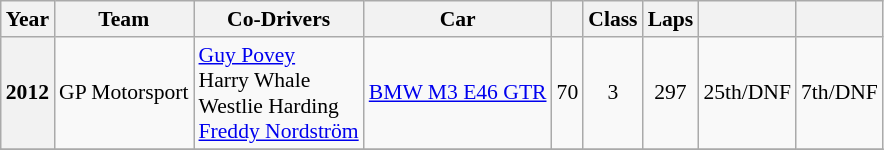<table class="wikitable" style="font-size:90%">
<tr>
<th>Year</th>
<th>Team</th>
<th>Co-Drivers</th>
<th>Car</th>
<th></th>
<th>Class</th>
<th>Laps</th>
<th></th>
<th></th>
</tr>
<tr style="text-align:center;">
<th>2012</th>
<td align="left"> GP Motorsport</td>
<td align="left"> <a href='#'>Guy Povey</a><br> Harry Whale<br> Westlie Harding<br> <a href='#'>Freddy Nordström</a></td>
<td align="left"><a href='#'>BMW M3 E46 GTR</a></td>
<td>70</td>
<td>3</td>
<td>297</td>
<td>25th/DNF</td>
<td>7th/DNF</td>
</tr>
<tr style="text-align:center;">
</tr>
</table>
